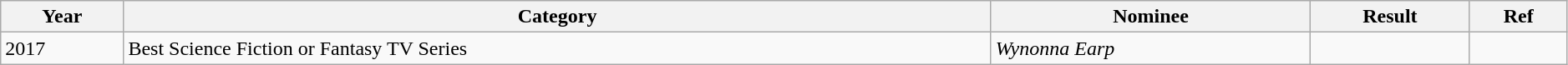<table class="wikitable" style="width:99%;">
<tr style="text-align:center;">
<th>Year</th>
<th>Category</th>
<th>Nominee</th>
<th>Result</th>
<th>Ref</th>
</tr>
<tr>
<td>2017</td>
<td>Best Science Fiction or Fantasy TV Series</td>
<td><em>Wynonna Earp</em></td>
<td></td>
<td></td>
</tr>
</table>
